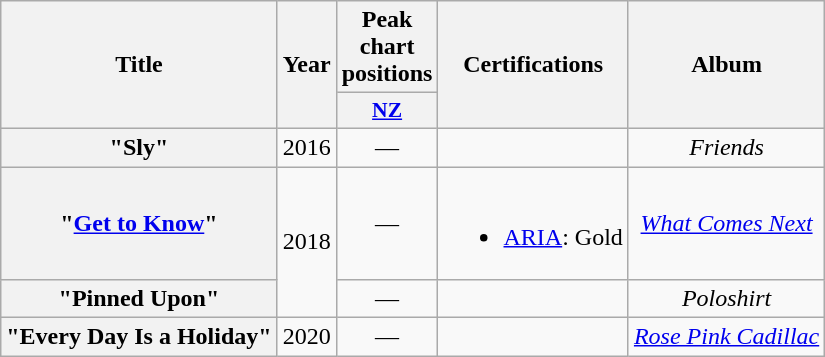<table class="wikitable plainrowheaders" style="text-align:center;">
<tr>
<th scope="col" rowspan="2">Title</th>
<th scope="col" rowspan="2">Year</th>
<th scope="col" colspan="1">Peak chart positions</th>
<th scope="col" rowspan="2">Certifications</th>
<th scope="col" rowspan="2">Album</th>
</tr>
<tr>
<th scope="col" style="width:2.5em;font-size:90%;"><a href='#'>NZ</a></th>
</tr>
<tr>
<th scope="row">"Sly"<br></th>
<td>2016</td>
<td>—</td>
<td></td>
<td><em>Friends</em></td>
</tr>
<tr>
<th scope="row">"<a href='#'>Get to Know</a>"<br></th>
<td rowspan="2">2018</td>
<td>—</td>
<td><br><ul><li><a href='#'>ARIA</a>: Gold</li></ul></td>
<td><em><a href='#'>What Comes Next</a></em></td>
</tr>
<tr>
<th scope="row">"Pinned Upon"<br></th>
<td>—</td>
<td></td>
<td><em>Poloshirt</em></td>
</tr>
<tr>
<th scope="row">"Every Day Is a Holiday"<br></th>
<td>2020</td>
<td>—</td>
<td></td>
<td><em><a href='#'>Rose Pink Cadillac</a></em></td>
</tr>
</table>
